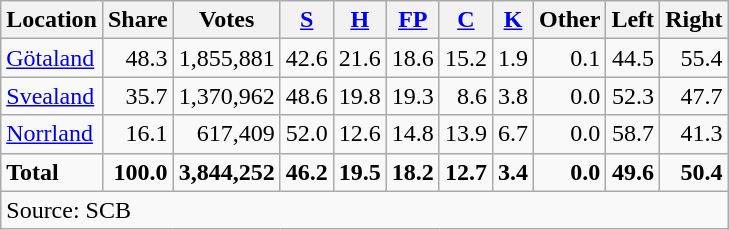<table class="wikitable sortable" style=text-align:right>
<tr>
<th>Location</th>
<th>Share</th>
<th>Votes</th>
<th><a href='#'>S</a></th>
<th><a href='#'>H</a></th>
<th><a href='#'>FP</a></th>
<th><a href='#'>C</a></th>
<th><a href='#'>K</a></th>
<th>Other</th>
<th>Left</th>
<th>Right</th>
</tr>
<tr>
<td align=left><a href='#'>Götaland</a></td>
<td>48.3</td>
<td>1,855,881</td>
<td>42.6</td>
<td>21.6</td>
<td>18.6</td>
<td>15.2</td>
<td>1.9</td>
<td>0.1</td>
<td>44.5</td>
<td>55.4</td>
</tr>
<tr>
<td align=left><a href='#'>Svealand</a></td>
<td>35.7</td>
<td>1,370,962</td>
<td>48.6</td>
<td>19.8</td>
<td>19.3</td>
<td>8.6</td>
<td>3.8</td>
<td>0.0</td>
<td>52.3</td>
<td>47.7</td>
</tr>
<tr>
<td align=left><a href='#'>Norrland</a></td>
<td>16.1</td>
<td>617,409</td>
<td>52.0</td>
<td>12.6</td>
<td>14.8</td>
<td>13.9</td>
<td>6.7</td>
<td>0.0</td>
<td>58.7</td>
<td>41.3</td>
</tr>
<tr>
<td align=left><strong>Total</strong></td>
<td><strong>100.0</strong></td>
<td><strong>3,844,252</strong></td>
<td><strong>46.2</strong></td>
<td><strong>19.5</strong></td>
<td><strong>18.2</strong></td>
<td><strong>12.7</strong></td>
<td><strong>3.4</strong></td>
<td><strong>0.0</strong></td>
<td><strong>49.6</strong></td>
<td><strong>50.4</strong></td>
</tr>
<tr>
<td align=left colspan=11>Source: SCB </td>
</tr>
</table>
